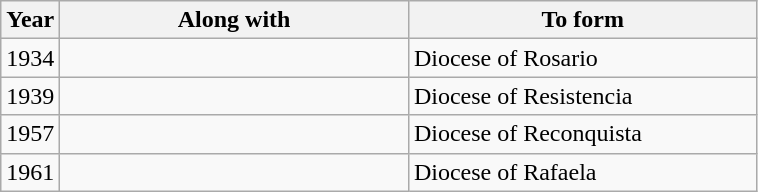<table class="wikitable">
<tr>
<th>Year</th>
<th width="225">Along with</th>
<th width="225">To form</th>
</tr>
<tr valign="top">
<td>1934</td>
<td></td>
<td>Diocese of Rosario</td>
</tr>
<tr>
<td>1939</td>
<td></td>
<td>Diocese of Resistencia</td>
</tr>
<tr>
<td>1957</td>
<td></td>
<td>Diocese of Reconquista</td>
</tr>
<tr>
<td>1961</td>
<td></td>
<td>Diocese of Rafaela</td>
</tr>
</table>
